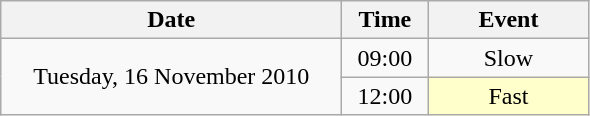<table class = "wikitable" style="text-align:center;">
<tr>
<th width=220>Date</th>
<th width=50>Time</th>
<th width=100>Event</th>
</tr>
<tr>
<td rowspan=2>Tuesday, 16 November 2010</td>
<td>09:00</td>
<td>Slow</td>
</tr>
<tr>
<td>12:00</td>
<td bgcolor=ffffcc>Fast</td>
</tr>
</table>
